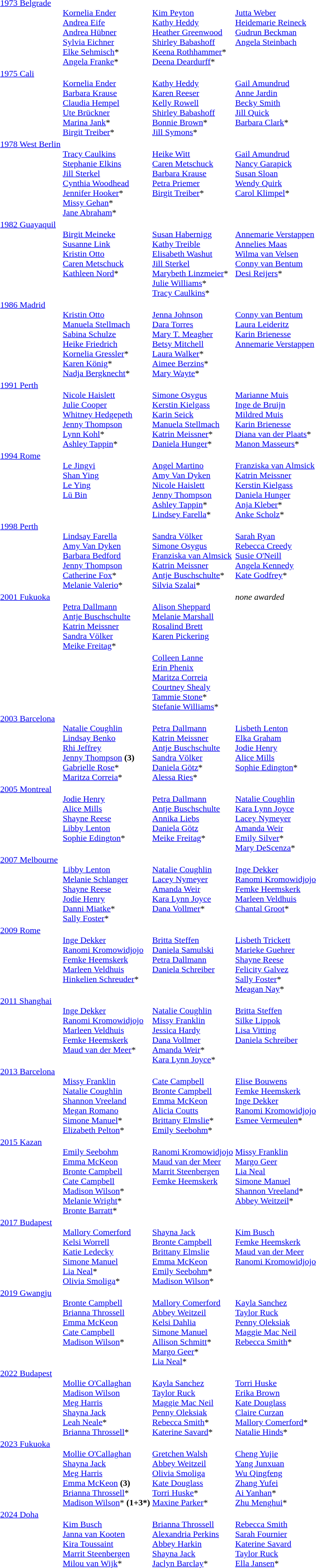<table>
<tr valign="top">
<td><a href='#'>1973 Belgrade</a></td>
<td><br><a href='#'>Kornelia Ender</a><br><a href='#'>Andrea Eife</a><br><a href='#'>Andrea Hübner</a><br><a href='#'>Sylvia Eichner</a><br><a href='#'>Elke Sehmisch</a>*<br><a href='#'>Angela Franke</a>*</td>
<td><br><a href='#'>Kim Peyton</a><br><a href='#'>Kathy Heddy</a><br><a href='#'>Heather Greenwood</a><br><a href='#'>Shirley Babashoff</a><br><a href='#'>Keena Rothhammer</a>*<br><a href='#'>Deena Deardurff</a>*</td>
<td><br><a href='#'>Jutta Weber</a><br><a href='#'>Heidemarie Reineck</a><br><a href='#'>Gudrun Beckman</a><br><a href='#'>Angela Steinbach</a></td>
</tr>
<tr valign="top">
<td><a href='#'>1975 Cali</a></td>
<td><br><a href='#'>Kornelia Ender</a><br><a href='#'>Barbara Krause</a><br><a href='#'>Claudia Hempel</a><br><a href='#'>Ute Brückner</a><br><a href='#'>Marina Jank</a>*<br><a href='#'>Birgit Treiber</a>*</td>
<td><br><a href='#'>Kathy Heddy</a><br><a href='#'>Karen Reeser</a><br><a href='#'>Kelly Rowell</a><br><a href='#'>Shirley Babashoff</a><br><a href='#'>Bonnie Brown</a>*<br><a href='#'>Jill Symons</a>*</td>
<td><br><a href='#'>Gail Amundrud</a><br><a href='#'>Anne Jardin</a><br><a href='#'>Becky Smith</a><br><a href='#'>Jill Quick</a><br><a href='#'>Barbara Clark</a>*</td>
</tr>
<tr valign="top">
<td><a href='#'>1978 West Berlin</a></td>
<td><br><a href='#'>Tracy Caulkins</a><br><a href='#'>Stephanie Elkins</a><br><a href='#'>Jill Sterkel</a><br><a href='#'>Cynthia Woodhead</a><br><a href='#'>Jennifer Hooker</a>*<br><a href='#'>Missy Gehan</a>*<br><a href='#'>Jane Abraham</a>*</td>
<td><br><a href='#'>Heike Witt</a><br><a href='#'>Caren Metschuck</a><br><a href='#'>Barbara Krause</a><br><a href='#'>Petra Priemer</a><br><a href='#'>Birgit Treiber</a>*</td>
<td><br><a href='#'>Gail Amundrud</a><br><a href='#'>Nancy Garapick</a><br><a href='#'>Susan Sloan</a><br><a href='#'>Wendy Quirk</a><br><a href='#'>Carol Klimpel</a>*</td>
</tr>
<tr valign="top">
<td><a href='#'>1982 Guayaquil</a></td>
<td><br><a href='#'>Birgit Meineke</a><br><a href='#'>Susanne Link</a><br><a href='#'>Kristin Otto</a><br><a href='#'>Caren Metschuck</a><br><a href='#'>Kathleen Nord</a>*</td>
<td><br><a href='#'>Susan Habernigg</a><br><a href='#'>Kathy Treible</a><br><a href='#'>Elisabeth Washut</a><br><a href='#'>Jill Sterkel</a><br><a href='#'>Marybeth Linzmeier</a>*<br><a href='#'>Julie Williams</a>*<br><a href='#'>Tracy Caulkins</a>*</td>
<td><br><a href='#'>Annemarie Verstappen</a><br><a href='#'>Annelies Maas</a><br><a href='#'>Wilma van Velsen</a><br><a href='#'>Conny van Bentum</a><br><a href='#'>Desi Reijers</a>*</td>
</tr>
<tr valign="top">
<td><a href='#'>1986 Madrid</a></td>
<td><br><a href='#'>Kristin Otto</a><br><a href='#'>Manuela Stellmach</a><br><a href='#'>Sabina Schulze</a><br><a href='#'>Heike Friedrich</a><br><a href='#'>Kornelia Gressler</a>*<br><a href='#'>Karen König</a>*<br><a href='#'>Nadja Bergknecht</a>*</td>
<td><br><a href='#'>Jenna Johnson</a><br><a href='#'>Dara Torres</a><br><a href='#'>Mary T. Meagher</a><br><a href='#'>Betsy Mitchell</a><br><a href='#'>Laura Walker</a>*<br><a href='#'>Aimee Berzins</a>*<br><a href='#'>Mary Wayte</a>*</td>
<td><br><a href='#'>Conny van Bentum</a><br><a href='#'>Laura Leideritz</a><br><a href='#'>Karin Brienesse</a><br><a href='#'>Annemarie Verstappen</a></td>
</tr>
<tr valign="top">
<td><a href='#'>1991 Perth</a></td>
<td><br><a href='#'>Nicole Haislett</a><br><a href='#'>Julie Cooper</a><br><a href='#'>Whitney Hedgepeth</a><br><a href='#'>Jenny Thompson</a><br><a href='#'>Lynn Kohl</a>*<br><a href='#'>Ashley Tappin</a>*</td>
<td><br><a href='#'>Simone Osygus</a><br><a href='#'>Kerstin Kielgass</a><br><a href='#'>Karin Seick</a><br><a href='#'>Manuela Stellmach</a><br><a href='#'>Katrin Meissner</a>*<br><a href='#'>Daniela Hunger</a>*</td>
<td><br><a href='#'>Marianne Muis</a><br><a href='#'>Inge de Bruijn</a><br><a href='#'>Mildred Muis</a><br><a href='#'>Karin Brienesse</a><br><a href='#'>Diana van der Plaats</a>*<br><a href='#'>Manon Masseurs</a>*</td>
</tr>
<tr valign="top">
<td><a href='#'>1994 Rome</a></td>
<td><br><a href='#'>Le Jingyi</a><br><a href='#'>Shan Ying</a><br><a href='#'>Le Ying</a><br><a href='#'>Lü Bin</a></td>
<td><br><a href='#'>Angel Martino</a><br><a href='#'>Amy Van Dyken</a><br><a href='#'>Nicole Haislett</a><br><a href='#'>Jenny Thompson</a><br><a href='#'>Ashley Tappin</a>*<br><a href='#'>Lindsey Farella</a>*</td>
<td><br><a href='#'>Franziska van Almsick</a><br><a href='#'>Katrin Meissner</a><br><a href='#'>Kerstin Kielgass</a><br><a href='#'>Daniela Hunger</a><br><a href='#'>Anja Kleber</a>*<br><a href='#'>Anke Scholz</a>*</td>
</tr>
<tr valign="top">
<td><a href='#'>1998 Perth</a></td>
<td><br><a href='#'>Lindsay Farella</a><br><a href='#'>Amy Van Dyken</a><br><a href='#'>Barbara Bedford</a><br><a href='#'>Jenny Thompson</a><br><a href='#'>Catherine Fox</a>*<br><a href='#'>Melanie Valerio</a>*</td>
<td><br><a href='#'>Sandra Völker</a><br><a href='#'>Simone Osygus</a><br><a href='#'>Franziska van Almsick</a><br><a href='#'>Katrin Meissner</a><br><a href='#'>Antje Buschschulte</a>*<br><a href='#'>Silvia Szalai</a>*</td>
<td><br><a href='#'>Sarah Ryan</a><br><a href='#'>Rebecca Creedy</a><br><a href='#'>Susie O'Neill</a><br><a href='#'>Angela Kennedy</a><br><a href='#'>Kate Godfrey</a>*</td>
</tr>
<tr valign=top>
<td rowspan=2><a href='#'>2001 Fukuoka</a></td>
<td rowspan=2><br><a href='#'>Petra Dallmann</a><br><a href='#'>Antje Buschschulte</a><br><a href='#'>Katrin Meissner</a><br><a href='#'>Sandra Völker</a><br><a href='#'>Meike Freitag</a>*</td>
<td><br><a href='#'>Alison Sheppard</a><br><a href='#'>Melanie Marshall</a><br><a href='#'>Rosalind Brett</a><br><a href='#'>Karen Pickering</a></td>
<td rowspan=2><em>none awarded</em></td>
</tr>
<tr>
<td><br><a href='#'>Colleen Lanne</a><br><a href='#'>Erin Phenix</a><br><a href='#'>Maritza Correia</a><br><a href='#'>Courtney Shealy</a><br><a href='#'>Tammie Stone</a>*<br><a href='#'>Stefanie Williams</a>*</td>
</tr>
<tr valign="top">
<td><a href='#'>2003 Barcelona</a></td>
<td><br><a href='#'>Natalie Coughlin</a><br><a href='#'>Lindsay Benko</a><br><a href='#'>Rhi Jeffrey</a><br><a href='#'>Jenny Thompson</a> <strong>(3)</strong><br><a href='#'>Gabrielle Rose</a>*<br><a href='#'>Maritza Correia</a>*</td>
<td><br><a href='#'>Petra Dallmann</a><br><a href='#'>Katrin Meissner</a><br><a href='#'>Antje Buschschulte</a><br><a href='#'>Sandra Völker</a><br><a href='#'>Daniela Götz</a>*<br><a href='#'>Alessa Ries</a>*</td>
<td><br><a href='#'>Lisbeth Lenton</a><br><a href='#'>Elka Graham</a><br><a href='#'>Jodie Henry</a><br><a href='#'>Alice Mills</a><br><a href='#'>Sophie Edington</a>*</td>
</tr>
<tr valign="top">
<td><a href='#'>2005 Montreal</a></td>
<td><br><a href='#'>Jodie Henry</a><br><a href='#'>Alice Mills</a><br><a href='#'>Shayne Reese</a><br><a href='#'>Libby Lenton</a><br><a href='#'>Sophie Edington</a>*</td>
<td><br><a href='#'>Petra Dallmann</a><br><a href='#'>Antje Buschschulte</a><br><a href='#'>Annika Liebs</a><br><a href='#'>Daniela Götz</a><br><a href='#'>Meike Freitag</a>*</td>
<td><br><a href='#'>Natalie Coughlin</a><br><a href='#'>Kara Lynn Joyce</a><br><a href='#'>Lacey Nymeyer</a><br><a href='#'>Amanda Weir</a><br><a href='#'>Emily Silver</a>*<br><a href='#'>Mary DeScenza</a>*</td>
</tr>
<tr valign="top">
<td><a href='#'>2007 Melbourne</a></td>
<td><br><a href='#'>Libby Lenton</a><br><a href='#'>Melanie Schlanger</a><br><a href='#'>Shayne Reese</a><br><a href='#'>Jodie Henry</a><br><a href='#'>Danni Miatke</a>*<br><a href='#'>Sally Foster</a>*</td>
<td><br><a href='#'>Natalie Coughlin</a><br><a href='#'>Lacey Nymeyer</a><br><a href='#'>Amanda Weir</a><br><a href='#'>Kara Lynn Joyce</a><br><a href='#'>Dana Vollmer</a>*</td>
<td><br><a href='#'>Inge Dekker</a><br><a href='#'>Ranomi Kromowidjojo</a><br><a href='#'>Femke Heemskerk</a><br><a href='#'>Marleen Veldhuis</a><br><a href='#'>Chantal Groot</a>*</td>
</tr>
<tr valign="top">
<td><a href='#'>2009 Rome</a></td>
<td><br><a href='#'>Inge Dekker</a><br><a href='#'>Ranomi Kromowidjojo</a><br><a href='#'>Femke Heemskerk</a><br><a href='#'>Marleen Veldhuis</a><br><a href='#'>Hinkelien Schreuder</a>*</td>
<td><br><a href='#'>Britta Steffen</a><br><a href='#'>Daniela Samulski</a><br><a href='#'>Petra Dallmann</a><br><a href='#'>Daniela Schreiber</a></td>
<td><br><a href='#'>Lisbeth Trickett</a><br><a href='#'>Marieke Guehrer</a><br><a href='#'>Shayne Reese</a><br><a href='#'>Felicity Galvez</a><br><a href='#'>Sally Foster</a>*<br><a href='#'>Meagan Nay</a>*</td>
</tr>
<tr valign="top">
<td><a href='#'>2011 Shanghai</a></td>
<td><br><a href='#'>Inge Dekker</a><br><a href='#'>Ranomi Kromowidjojo</a><br><a href='#'>Marleen Veldhuis</a><br><a href='#'>Femke Heemskerk</a><br><a href='#'>Maud van der Meer</a>*</td>
<td><br><a href='#'>Natalie Coughlin</a><br><a href='#'>Missy Franklin</a><br><a href='#'>Jessica Hardy</a><br><a href='#'>Dana Vollmer</a><br><a href='#'>Amanda Weir</a>*<br><a href='#'>Kara Lynn Joyce</a>*</td>
<td><br><a href='#'>Britta Steffen</a><br><a href='#'>Silke Lippok</a><br><a href='#'>Lisa Vitting</a><br><a href='#'>Daniela Schreiber</a></td>
</tr>
<tr valign="top">
<td><a href='#'>2013 Barcelona</a></td>
<td><br><a href='#'>Missy Franklin</a><br><a href='#'>Natalie Coughlin</a><br><a href='#'>Shannon Vreeland</a><br><a href='#'>Megan Romano</a><br><a href='#'>Simone Manuel</a>*<br><a href='#'>Elizabeth Pelton</a>*</td>
<td><br><a href='#'>Cate Campbell</a><br><a href='#'>Bronte Campbell</a><br><a href='#'>Emma McKeon</a><br><a href='#'>Alicia Coutts</a><br><a href='#'>Brittany Elmslie</a>*<br><a href='#'>Emily Seebohm</a>*</td>
<td><br><a href='#'>Elise Bouwens</a><br><a href='#'>Femke Heemskerk</a><br><a href='#'>Inge Dekker</a><br><a href='#'>Ranomi Kromowidjojo</a><br><a href='#'>Esmee Vermeulen</a>*</td>
</tr>
<tr valign="top">
<td><a href='#'>2015 Kazan</a></td>
<td><br><a href='#'>Emily Seebohm</a><br><a href='#'>Emma McKeon</a><br><a href='#'>Bronte Campbell</a><br><a href='#'>Cate Campbell</a><br><a href='#'>Madison Wilson</a>*<br><a href='#'>Melanie Wright</a>*<br><a href='#'>Bronte Barratt</a>*</td>
<td><br><a href='#'>Ranomi Kromowidjojo</a><br><a href='#'>Maud van der Meer</a><br><a href='#'>Marrit Steenbergen</a><br><a href='#'>Femke Heemskerk</a></td>
<td><br><a href='#'>Missy Franklin</a><br><a href='#'>Margo Geer</a><br><a href='#'>Lia Neal</a><br><a href='#'>Simone Manuel</a><br><a href='#'>Shannon Vreeland</a>*<br><a href='#'>Abbey Weitzeil</a>*</td>
</tr>
<tr valign="top">
<td><a href='#'>2017 Budapest</a></td>
<td><br><a href='#'>Mallory Comerford</a><br><a href='#'>Kelsi Worrell</a><br><a href='#'>Katie Ledecky</a><br><a href='#'>Simone Manuel</a><br><a href='#'>Lia Neal</a>*<br><a href='#'>Olivia Smoliga</a>*</td>
<td><br><a href='#'>Shayna Jack</a><br><a href='#'>Bronte Campbell</a><br><a href='#'>Brittany Elmslie</a><br><a href='#'>Emma McKeon</a><br><a href='#'>Emily Seebohm</a>*<br><a href='#'>Madison Wilson</a>*</td>
<td><br><a href='#'>Kim Busch</a><br><a href='#'>Femke Heemskerk</a><br><a href='#'>Maud van der Meer</a><br><a href='#'>Ranomi Kromowidjojo</a></td>
</tr>
<tr valign="top">
<td><a href='#'>2019 Gwangju</a></td>
<td><br><a href='#'>Bronte Campbell</a><br><a href='#'>Brianna Throssell</a><br><a href='#'>Emma McKeon</a><br><a href='#'>Cate Campbell</a><br><a href='#'>Madison Wilson</a>*</td>
<td><br><a href='#'>Mallory Comerford</a><br><a href='#'>Abbey Weitzeil</a><br><a href='#'>Kelsi Dahlia</a><br><a href='#'>Simone Manuel</a><br><a href='#'>Allison Schmitt</a>*<br><a href='#'>Margo Geer</a>*<br><a href='#'>Lia Neal</a>*</td>
<td><br><a href='#'>Kayla Sanchez</a><br><a href='#'>Taylor Ruck</a><br><a href='#'>Penny Oleksiak</a><br><a href='#'>Maggie Mac Neil</a><br><a href='#'>Rebecca Smith</a>*</td>
</tr>
<tr valign="top">
<td><a href='#'>2022 Budapest</a></td>
<td><br><a href='#'>Mollie O'Callaghan</a><br><a href='#'>Madison Wilson</a><br><a href='#'>Meg Harris</a><br><a href='#'>Shayna Jack</a><br><a href='#'>Leah Neale</a>*<br><a href='#'>Brianna Throssell</a>*</td>
<td><br><a href='#'>Kayla Sanchez</a><br><a href='#'>Taylor Ruck</a><br><a href='#'>Maggie Mac Neil</a><br><a href='#'>Penny Oleksiak</a><br><a href='#'>Rebecca Smith</a>*<br><a href='#'>Katerine Savard</a>*</td>
<td><br><a href='#'>Torri Huske</a><br><a href='#'>Erika Brown</a><br><a href='#'>Kate Douglass</a><br><a href='#'>Claire Curzan</a><br><a href='#'>Mallory Comerford</a>*<br><a href='#'>Natalie Hinds</a>*</td>
</tr>
<tr valign="top">
<td><a href='#'>2023 Fukuoka</a></td>
<td><br><a href='#'>Mollie O'Callaghan</a><br><a href='#'>Shayna Jack</a><br><a href='#'>Meg Harris</a><br><a href='#'>Emma McKeon</a>  <strong>(3)</strong><br><a href='#'>Brianna Throssell</a>*<br><a href='#'>Madison Wilson</a>* <strong>(1+3*)</strong></td>
<td><br><a href='#'>Gretchen Walsh</a><br><a href='#'>Abbey Weitzeil</a><br><a href='#'>Olivia Smoliga</a><br><a href='#'>Kate Douglass</a><br><a href='#'>Torri Huske</a>*<br><a href='#'>Maxine Parker</a>*</td>
<td><br><a href='#'>Cheng Yujie</a><br><a href='#'>Yang Junxuan</a><br><a href='#'>Wu Qingfeng</a><br><a href='#'>Zhang Yufei</a><br><a href='#'>Ai Yanhan</a>*<br><a href='#'>Zhu Menghui</a>*</td>
</tr>
<tr valign="top">
<td><a href='#'>2024 Doha</a></td>
<td><br><a href='#'>Kim Busch</a><br><a href='#'>Janna van Kooten</a><br><a href='#'>Kira Toussaint</a><br><a href='#'>Marrit Steenbergen</a><br><a href='#'>Milou van Wijk</a>*</td>
<td><br><a href='#'>Brianna Throssell</a><br><a href='#'>Alexandria Perkins</a><br><a href='#'>Abbey Harkin</a><br><a href='#'>Shayna Jack</a><br><a href='#'>Jaclyn Barclay</a>*</td>
<td><br><a href='#'>Rebecca Smith</a><br><a href='#'>Sarah Fournier</a><br><a href='#'>Katerine Savard</a><br><a href='#'>Taylor Ruck</a><br><a href='#'>Ella Jansen</a>*</td>
</tr>
</table>
